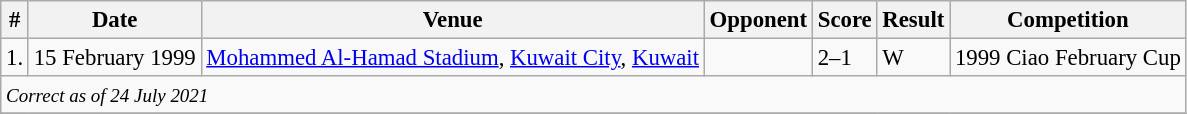<table class="wikitable" style="font-size:95%;">
<tr>
<th>#</th>
<th>Date</th>
<th>Venue</th>
<th>Opponent</th>
<th>Score</th>
<th>Result</th>
<th>Competition</th>
</tr>
<tr>
<td>1.</td>
<td>15 February 1999</td>
<td><a href='#'>Mohammed Al-Hamad Stadium</a>, <a href='#'>Kuwait City</a>, <a href='#'>Kuwait</a></td>
<td></td>
<td>2–1</td>
<td>W</td>
<td>1999 Ciao February Cup</td>
</tr>
<tr>
<td colspan=18><small><em>Correct as of 24 July 2021</em></small></td>
</tr>
<tr>
</tr>
</table>
